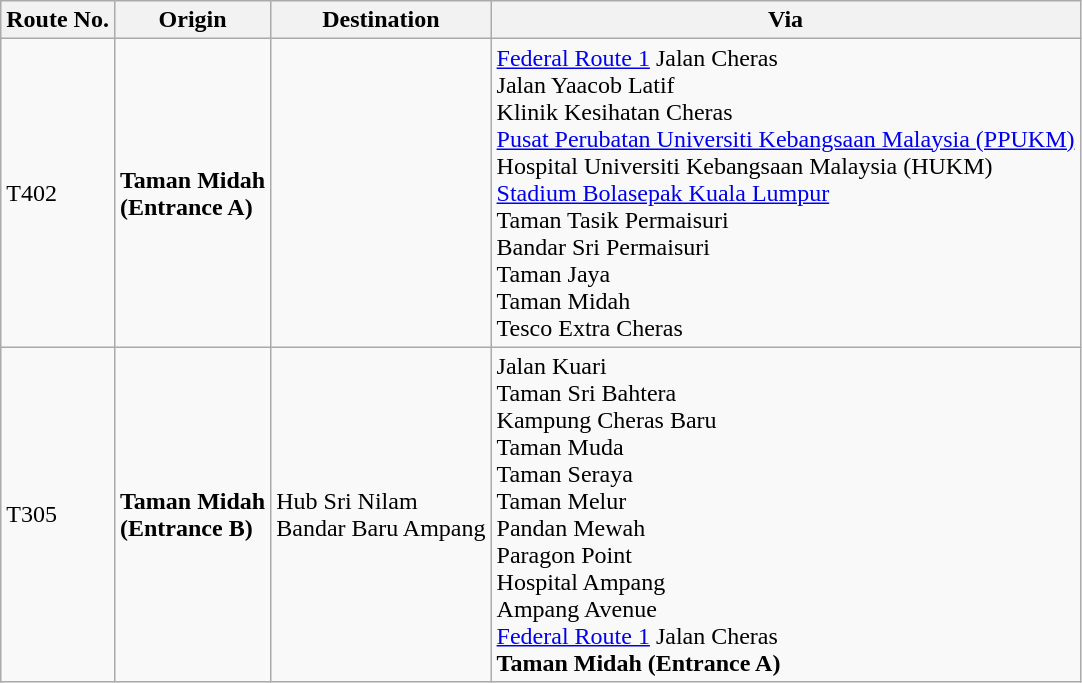<table class="wikitable">
<tr>
<th>Route No.</th>
<th>Origin</th>
<th>Destination</th>
<th>Via</th>
</tr>
<tr>
<td>T402</td>
<td> <strong>Taman Midah</strong><br><strong>(Entrance A)</strong></td>
<td> </td>
<td><a href='#'>Federal Route 1</a> Jalan Cheras<br>Jalan Yaacob Latif<br>
Klinik Kesihatan Cheras<br>
<a href='#'>Pusat Perubatan Universiti Kebangsaan Malaysia (PPUKM)</a><br>
Hospital Universiti Kebangsaan Malaysia (HUKM)<br>
<a href='#'>Stadium Bolasepak Kuala Lumpur</a><br>
Taman Tasik Permaisuri<br>
Bandar Sri Permaisuri<br>
Taman Jaya<br>
Taman Midah<br>
Tesco Extra Cheras</td>
</tr>
<tr>
<td>T305</td>
<td> <strong>Taman Midah</strong><br><strong>(Entrance B)</strong></td>
<td>Hub Sri Nilam<br>Bandar Baru Ampang</td>
<td>Jalan Kuari<br>Taman Sri Bahtera<br>
Kampung Cheras Baru<br>
Taman Muda<br>
Taman Seraya<br>
Taman Melur<br>
Pandan Mewah<br>
Paragon Point<br>
Hospital Ampang<br>
Ampang Avenue<br>
<a href='#'>Federal Route 1</a> Jalan Cheras<br>
 <strong>Taman Midah (Entrance A)</strong></td>
</tr>
</table>
